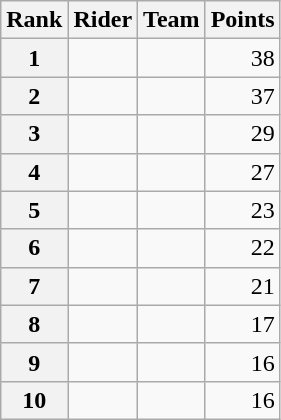<table class="wikitable" margin-bottom:0;">
<tr>
<th scope="col">Rank</th>
<th scope="col">Rider</th>
<th scope="col">Team</th>
<th scope="col">Points</th>
</tr>
<tr>
<th scope="row">1</th>
<td> </td>
<td></td>
<td align="right">38</td>
</tr>
<tr>
<th scope="row">2</th>
<td></td>
<td></td>
<td align="right">37</td>
</tr>
<tr>
<th scope="row">3</th>
<td></td>
<td></td>
<td align="right">29</td>
</tr>
<tr>
<th scope="row">4</th>
<td></td>
<td></td>
<td align="right">27</td>
</tr>
<tr>
<th scope="row">5</th>
<td></td>
<td></td>
<td align="right">23</td>
</tr>
<tr>
<th scope="row">6</th>
<td></td>
<td></td>
<td align="right">22</td>
</tr>
<tr>
<th scope="row">7</th>
<td></td>
<td></td>
<td align="right">21</td>
</tr>
<tr>
<th scope="row">8</th>
<td></td>
<td></td>
<td align="right">17</td>
</tr>
<tr>
<th scope="row">9</th>
<td></td>
<td></td>
<td align="right">16</td>
</tr>
<tr>
<th scope="row">10</th>
<td></td>
<td></td>
<td align="right">16</td>
</tr>
</table>
